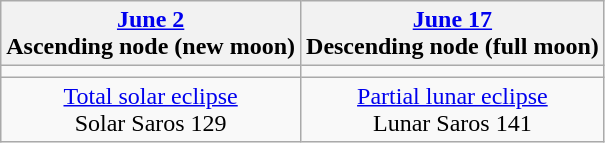<table class="wikitable">
<tr>
<th><a href='#'>June 2</a><br>Ascending node (new moon)<br></th>
<th><a href='#'>June 17</a><br>Descending node (full moon)<br></th>
</tr>
<tr>
<td></td>
<td></td>
</tr>
<tr align=center>
<td><a href='#'>Total solar eclipse</a><br>Solar Saros 129</td>
<td><a href='#'>Partial lunar eclipse</a><br>Lunar Saros 141</td>
</tr>
</table>
